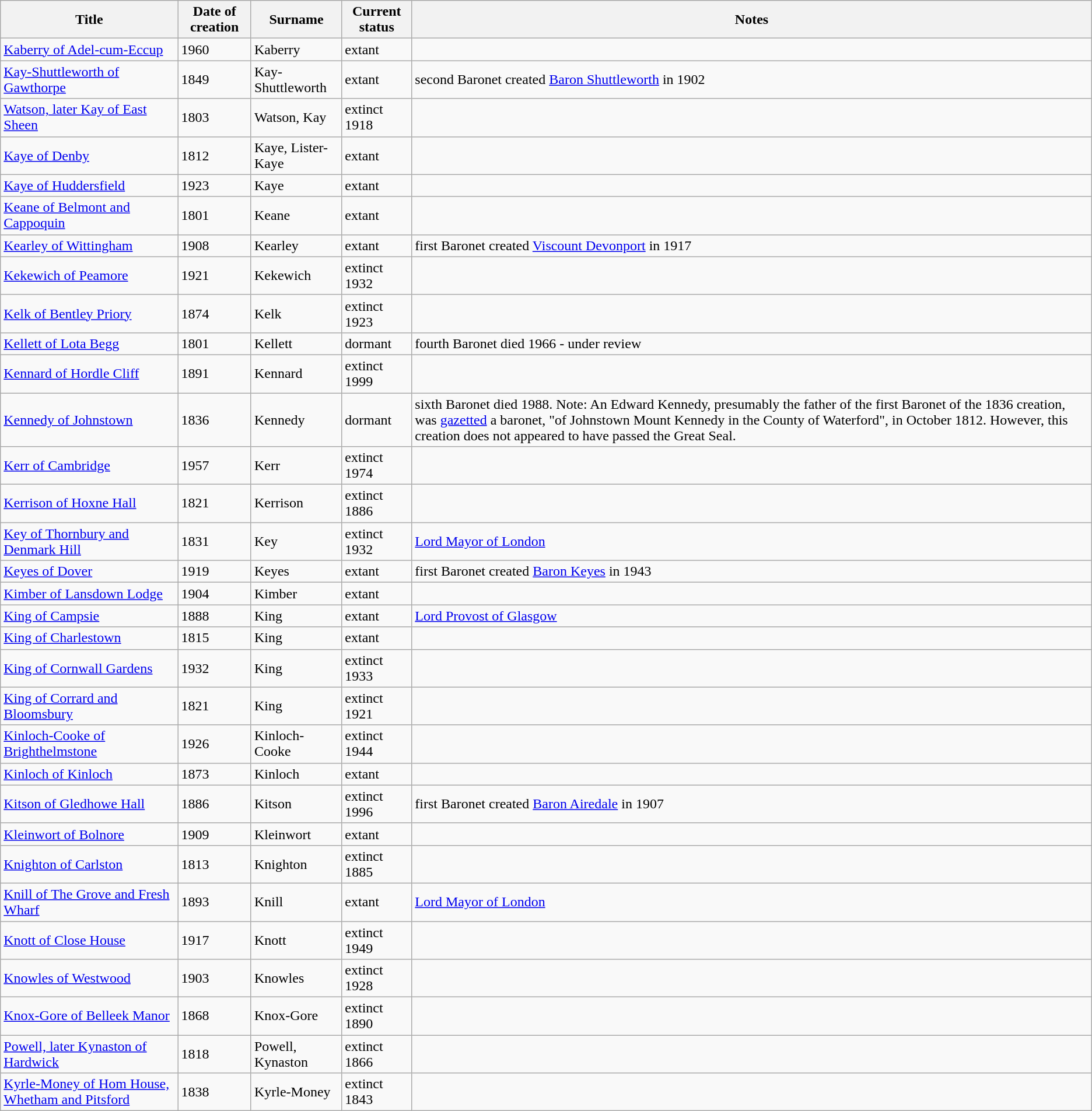<table class="wikitable">
<tr>
<th>Title</th>
<th>Date of creation</th>
<th>Surname</th>
<th>Current status</th>
<th>Notes</th>
</tr>
<tr>
<td><a href='#'>Kaberry of Adel-cum-Eccup</a></td>
<td>1960</td>
<td>Kaberry</td>
<td>extant</td>
<td></td>
</tr>
<tr>
<td><a href='#'>Kay-Shuttleworth of Gawthorpe</a></td>
<td>1849</td>
<td>Kay-Shuttleworth</td>
<td>extant</td>
<td>second Baronet created <a href='#'>Baron Shuttleworth</a> in 1902</td>
</tr>
<tr>
<td><a href='#'>Watson, later Kay of East Sheen</a></td>
<td>1803</td>
<td>Watson, Kay</td>
<td>extinct 1918</td>
<td></td>
</tr>
<tr>
<td><a href='#'>Kaye of Denby</a></td>
<td>1812</td>
<td>Kaye, Lister-Kaye</td>
<td>extant</td>
<td></td>
</tr>
<tr>
<td><a href='#'>Kaye of Huddersfield</a></td>
<td>1923</td>
<td>Kaye</td>
<td>extant</td>
<td></td>
</tr>
<tr>
<td><a href='#'>Keane of Belmont and Cappoquin</a></td>
<td>1801</td>
<td>Keane</td>
<td>extant</td>
<td></td>
</tr>
<tr>
<td><a href='#'>Kearley of Wittingham</a></td>
<td>1908</td>
<td>Kearley</td>
<td>extant</td>
<td>first Baronet created <a href='#'>Viscount Devonport</a> in 1917</td>
</tr>
<tr>
<td><a href='#'>Kekewich of Peamore</a></td>
<td>1921</td>
<td>Kekewich</td>
<td>extinct 1932</td>
<td></td>
</tr>
<tr>
<td><a href='#'>Kelk of Bentley Priory</a></td>
<td>1874</td>
<td>Kelk</td>
<td>extinct 1923</td>
<td></td>
</tr>
<tr>
<td><a href='#'>Kellett of Lota Begg</a></td>
<td>1801</td>
<td>Kellett</td>
<td>dormant</td>
<td>fourth Baronet died 1966 - under review</td>
</tr>
<tr>
<td><a href='#'>Kennard of Hordle Cliff</a></td>
<td>1891</td>
<td>Kennard</td>
<td>extinct 1999</td>
<td></td>
</tr>
<tr>
<td><a href='#'>Kennedy of Johnstown</a></td>
<td>1836</td>
<td>Kennedy</td>
<td>dormant</td>
<td>sixth Baronet died 1988. Note: An Edward Kennedy, presumably the father of the first Baronet of the 1836 creation, was <a href='#'>gazetted</a> a baronet, "of Johnstown Mount Kennedy in the County of Waterford", in October 1812. However, this creation does not appeared to have passed the Great Seal.</td>
</tr>
<tr>
<td><a href='#'>Kerr of Cambridge</a></td>
<td>1957</td>
<td>Kerr</td>
<td>extinct 1974</td>
<td></td>
</tr>
<tr>
<td><a href='#'>Kerrison of Hoxne Hall</a></td>
<td>1821</td>
<td>Kerrison</td>
<td>extinct 1886</td>
<td></td>
</tr>
<tr>
<td><a href='#'>Key of Thornbury and Denmark Hill</a></td>
<td>1831</td>
<td>Key</td>
<td>extinct 1932</td>
<td><a href='#'>Lord Mayor of London</a></td>
</tr>
<tr>
<td><a href='#'>Keyes of Dover</a></td>
<td>1919</td>
<td>Keyes</td>
<td>extant</td>
<td>first Baronet created <a href='#'>Baron Keyes</a> in 1943</td>
</tr>
<tr>
<td><a href='#'>Kimber of Lansdown Lodge</a></td>
<td>1904</td>
<td>Kimber</td>
<td>extant</td>
<td></td>
</tr>
<tr>
<td><a href='#'>King of Campsie</a></td>
<td>1888</td>
<td>King</td>
<td>extant</td>
<td><a href='#'>Lord Provost of Glasgow</a></td>
</tr>
<tr>
<td><a href='#'>King of Charlestown</a></td>
<td>1815</td>
<td>King</td>
<td>extant</td>
<td></td>
</tr>
<tr>
<td><a href='#'>King of Cornwall Gardens</a></td>
<td>1932</td>
<td>King</td>
<td>extinct 1933</td>
<td></td>
</tr>
<tr>
<td><a href='#'>King of Corrard and Bloomsbury</a></td>
<td>1821</td>
<td>King</td>
<td>extinct 1921</td>
<td></td>
</tr>
<tr>
<td><a href='#'>Kinloch-Cooke of Brighthelmstone</a></td>
<td>1926</td>
<td>Kinloch-Cooke</td>
<td>extinct 1944</td>
<td></td>
</tr>
<tr>
<td><a href='#'>Kinloch of Kinloch</a></td>
<td>1873</td>
<td>Kinloch</td>
<td>extant</td>
<td></td>
</tr>
<tr>
<td><a href='#'>Kitson of Gledhowe Hall</a></td>
<td>1886</td>
<td>Kitson</td>
<td>extinct 1996</td>
<td>first Baronet created <a href='#'>Baron Airedale</a> in 1907</td>
</tr>
<tr>
<td><a href='#'>Kleinwort of Bolnore</a></td>
<td>1909</td>
<td>Kleinwort</td>
<td>extant</td>
<td></td>
</tr>
<tr>
<td><a href='#'>Knighton of Carlston</a></td>
<td>1813</td>
<td>Knighton</td>
<td>extinct 1885</td>
<td></td>
</tr>
<tr>
<td><a href='#'>Knill of The Grove and Fresh Wharf</a></td>
<td>1893</td>
<td>Knill</td>
<td>extant</td>
<td><a href='#'>Lord Mayor of London</a></td>
</tr>
<tr>
<td><a href='#'>Knott of Close House</a></td>
<td>1917</td>
<td>Knott</td>
<td>extinct 1949</td>
<td></td>
</tr>
<tr>
<td><a href='#'>Knowles of Westwood</a></td>
<td>1903</td>
<td>Knowles</td>
<td>extinct 1928</td>
<td></td>
</tr>
<tr>
<td><a href='#'>Knox-Gore of Belleek Manor</a></td>
<td>1868</td>
<td>Knox-Gore</td>
<td>extinct 1890</td>
<td></td>
</tr>
<tr>
<td><a href='#'>Powell, later Kynaston of Hardwick</a></td>
<td>1818</td>
<td>Powell, Kynaston</td>
<td>extinct 1866</td>
<td></td>
</tr>
<tr>
<td><a href='#'>Kyrle-Money of Hom House, Whetham and Pitsford</a></td>
<td>1838</td>
<td>Kyrle-Money</td>
<td>extinct 1843</td>
<td></td>
</tr>
</table>
